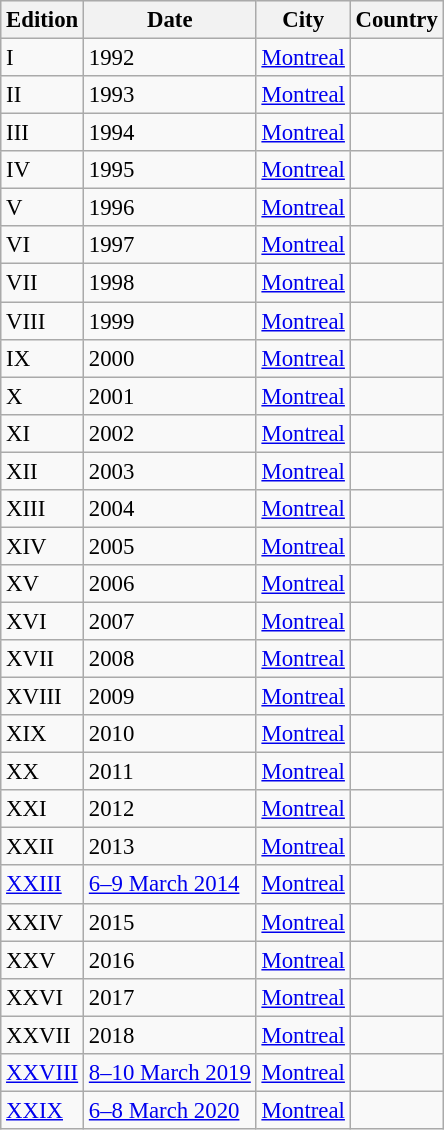<table class="wikitable" style="border-collapse: collapse; font-size: 95%;">
<tr bgcolor="efefef">
<th>Edition</th>
<th>Date</th>
<th>City</th>
<th>Country</th>
</tr>
<tr>
<td>I</td>
<td>1992</td>
<td><a href='#'>Montreal</a></td>
<td></td>
</tr>
<tr>
<td>II</td>
<td>1993</td>
<td><a href='#'>Montreal</a></td>
<td></td>
</tr>
<tr>
<td>III</td>
<td>1994</td>
<td><a href='#'>Montreal</a></td>
<td></td>
</tr>
<tr>
<td>IV</td>
<td>1995</td>
<td><a href='#'>Montreal</a></td>
<td></td>
</tr>
<tr>
<td>V</td>
<td>1996</td>
<td><a href='#'>Montreal</a></td>
<td></td>
</tr>
<tr>
<td>VI</td>
<td>1997</td>
<td><a href='#'>Montreal</a></td>
<td></td>
</tr>
<tr>
<td>VII</td>
<td>1998</td>
<td><a href='#'>Montreal</a></td>
<td></td>
</tr>
<tr>
<td>VIII</td>
<td>1999</td>
<td><a href='#'>Montreal</a></td>
<td></td>
</tr>
<tr>
<td>IX</td>
<td>2000</td>
<td><a href='#'>Montreal</a></td>
<td></td>
</tr>
<tr>
<td>X</td>
<td>2001</td>
<td><a href='#'>Montreal</a></td>
<td></td>
</tr>
<tr>
<td>XI</td>
<td>2002</td>
<td><a href='#'>Montreal</a></td>
<td></td>
</tr>
<tr>
<td>XII</td>
<td>2003</td>
<td><a href='#'>Montreal</a></td>
<td></td>
</tr>
<tr>
<td>XIII</td>
<td>2004</td>
<td><a href='#'>Montreal</a></td>
<td></td>
</tr>
<tr>
<td>XIV</td>
<td>2005</td>
<td><a href='#'>Montreal</a></td>
<td></td>
</tr>
<tr>
<td>XV</td>
<td>2006</td>
<td><a href='#'>Montreal</a></td>
<td></td>
</tr>
<tr>
<td>XVI</td>
<td>2007</td>
<td><a href='#'>Montreal</a></td>
<td></td>
</tr>
<tr>
<td>XVII</td>
<td>2008</td>
<td><a href='#'>Montreal</a></td>
<td></td>
</tr>
<tr>
<td>XVIII</td>
<td>2009</td>
<td><a href='#'>Montreal</a></td>
<td></td>
</tr>
<tr>
<td>XIX</td>
<td>2010</td>
<td><a href='#'>Montreal</a></td>
<td></td>
</tr>
<tr>
<td>XX</td>
<td>2011</td>
<td><a href='#'>Montreal</a></td>
<td></td>
</tr>
<tr>
<td>XXI</td>
<td>2012</td>
<td><a href='#'>Montreal</a></td>
<td></td>
</tr>
<tr>
<td>XXII</td>
<td>2013</td>
<td><a href='#'>Montreal</a></td>
<td></td>
</tr>
<tr>
<td><a href='#'>XXIII</a></td>
<td><a href='#'>6–9 March 2014</a></td>
<td><a href='#'>Montreal</a></td>
<td></td>
</tr>
<tr>
<td>XXIV</td>
<td>2015</td>
<td><a href='#'>Montreal</a></td>
<td></td>
</tr>
<tr>
<td>XXV</td>
<td>2016</td>
<td><a href='#'>Montreal</a></td>
<td></td>
</tr>
<tr>
<td>XXVI</td>
<td>2017</td>
<td><a href='#'>Montreal</a></td>
<td></td>
</tr>
<tr>
<td>XXVII</td>
<td>2018</td>
<td><a href='#'>Montreal</a></td>
<td></td>
</tr>
<tr>
<td><a href='#'>XXVIII</a></td>
<td><a href='#'>8–10 March 2019</a></td>
<td><a href='#'>Montreal</a></td>
<td></td>
</tr>
<tr>
<td><a href='#'>XXIX</a></td>
<td><a href='#'>6–8 March 2020</a></td>
<td><a href='#'>Montreal</a></td>
<td></td>
</tr>
</table>
